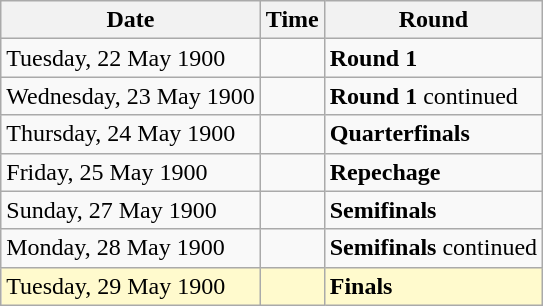<table class="wikitable">
<tr>
<th>Date</th>
<th>Time</th>
<th>Round</th>
</tr>
<tr>
<td>Tuesday, 22 May 1900</td>
<td></td>
<td><strong>Round 1</strong></td>
</tr>
<tr>
<td>Wednesday, 23 May 1900</td>
<td></td>
<td><strong>Round 1</strong> continued</td>
</tr>
<tr>
<td>Thursday, 24 May 1900</td>
<td></td>
<td><strong>Quarterfinals</strong></td>
</tr>
<tr>
<td>Friday, 25 May 1900</td>
<td></td>
<td><strong>Repechage</strong></td>
</tr>
<tr>
<td>Sunday, 27 May 1900</td>
<td></td>
<td><strong>Semifinals</strong></td>
</tr>
<tr>
<td>Monday, 28 May 1900</td>
<td></td>
<td><strong>Semifinals</strong> continued</td>
</tr>
<tr style=background:lemonchiffon>
<td>Tuesday, 29 May 1900</td>
<td></td>
<td><strong>Finals</strong></td>
</tr>
</table>
